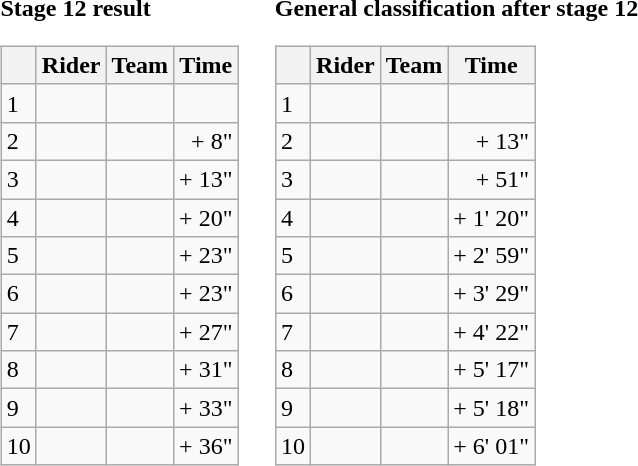<table>
<tr>
<td><strong>Stage 12 result</strong><br><table class="wikitable">
<tr>
<th></th>
<th>Rider</th>
<th>Team</th>
<th>Time</th>
</tr>
<tr>
<td>1</td>
<td> </td>
<td></td>
<td align="right"></td>
</tr>
<tr>
<td>2</td>
<td></td>
<td></td>
<td align="right">+ 8"</td>
</tr>
<tr>
<td>3</td>
<td> </td>
<td></td>
<td align="right">+ 13"</td>
</tr>
<tr>
<td>4</td>
<td></td>
<td></td>
<td align="right">+ 20"</td>
</tr>
<tr>
<td>5</td>
<td></td>
<td></td>
<td align="right">+ 23"</td>
</tr>
<tr>
<td>6</td>
<td></td>
<td></td>
<td align="right">+ 23"</td>
</tr>
<tr>
<td>7</td>
<td></td>
<td></td>
<td align="right">+ 27"</td>
</tr>
<tr>
<td>8</td>
<td></td>
<td></td>
<td align="right">+ 31"</td>
</tr>
<tr>
<td>9</td>
<td></td>
<td></td>
<td align="right">+ 33"</td>
</tr>
<tr>
<td>10</td>
<td></td>
<td></td>
<td align="right">+ 36"</td>
</tr>
</table>
</td>
<td></td>
<td><strong>General classification after stage 12</strong><br><table class="wikitable">
<tr>
<th></th>
<th>Rider</th>
<th>Team</th>
<th>Time</th>
</tr>
<tr>
<td>1</td>
<td> </td>
<td></td>
<td align="right"></td>
</tr>
<tr>
<td>2</td>
<td></td>
<td></td>
<td align="right">+ 13"</td>
</tr>
<tr>
<td>3</td>
<td></td>
<td></td>
<td align="right">+ 51"</td>
</tr>
<tr>
<td>4</td>
<td> </td>
<td></td>
<td align="right">+ 1' 20"</td>
</tr>
<tr>
<td>5</td>
<td></td>
<td></td>
<td align="right">+ 2' 59"</td>
</tr>
<tr>
<td>6</td>
<td></td>
<td></td>
<td align="right">+ 3' 29"</td>
</tr>
<tr>
<td>7</td>
<td></td>
<td></td>
<td align="right">+ 4' 22"</td>
</tr>
<tr>
<td>8</td>
<td></td>
<td></td>
<td align="right">+ 5' 17"</td>
</tr>
<tr>
<td>9</td>
<td></td>
<td></td>
<td align="right">+ 5' 18"</td>
</tr>
<tr>
<td>10</td>
<td></td>
<td></td>
<td align="right">+ 6' 01"</td>
</tr>
</table>
</td>
</tr>
</table>
